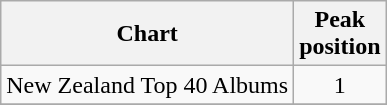<table class="wikitable sortable">
<tr>
<th align="left">Chart</th>
<th align="center">Peak<br>position</th>
</tr>
<tr>
<td align="left">New Zealand Top 40 Albums</td>
<td align="center">1</td>
</tr>
<tr>
</tr>
</table>
